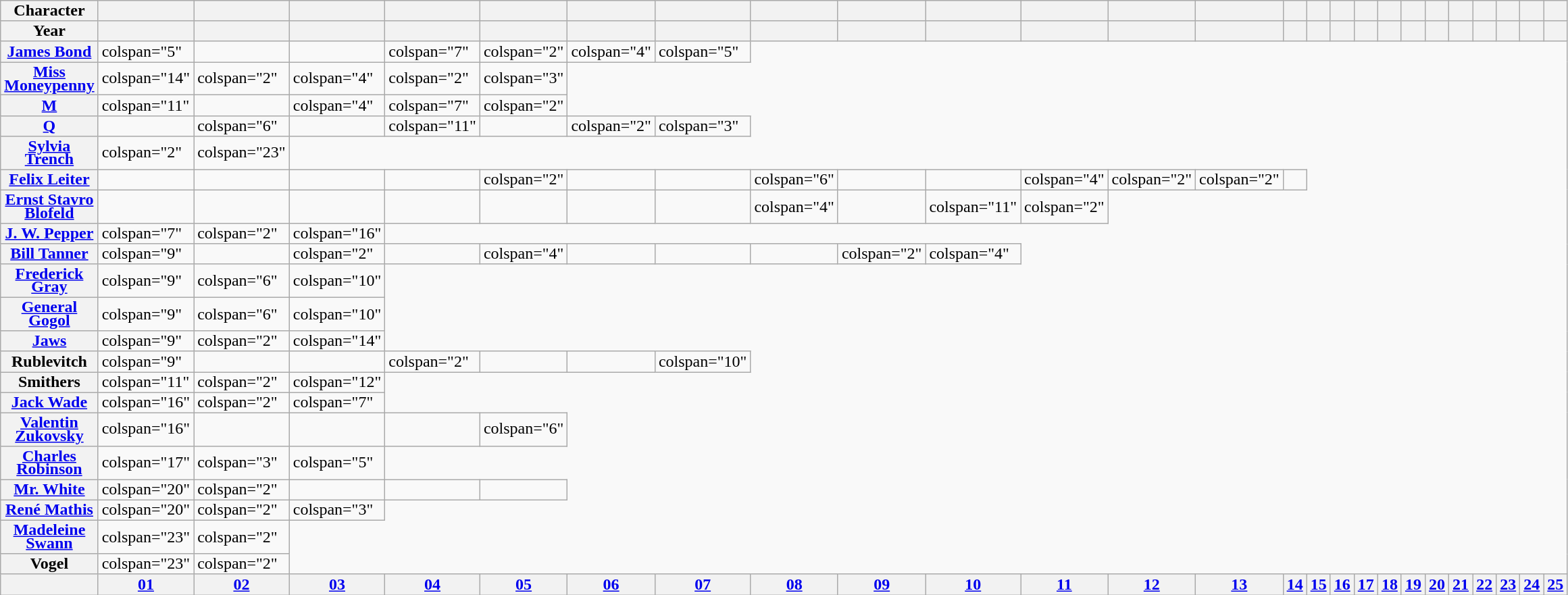<table class="wikitable" style="line-height:0.8;">
<tr>
<th>Character</th>
<th></th>
<th></th>
<th></th>
<th></th>
<th></th>
<th></th>
<th></th>
<th></th>
<th></th>
<th></th>
<th></th>
<th></th>
<th></th>
<th></th>
<th></th>
<th></th>
<th></th>
<th></th>
<th></th>
<th></th>
<th></th>
<th></th>
<th></th>
<th></th>
<th></th>
</tr>
<tr>
<th>Year</th>
<th></th>
<th></th>
<th></th>
<th></th>
<th></th>
<th></th>
<th></th>
<th></th>
<th></th>
<th></th>
<th></th>
<th></th>
<th></th>
<th></th>
<th></th>
<th></th>
<th></th>
<th></th>
<th></th>
<th></th>
<th></th>
<th></th>
<th></th>
<th></th>
<th></th>
</tr>
<tr>
<th><a href='#'>James Bond</a></th>
<td>colspan="5" </td>
<td></td>
<td></td>
<td>colspan="7" </td>
<td>colspan="2" </td>
<td>colspan="4"</td>
<td>colspan="5" </td>
</tr>
<tr>
<th><a href='#'>Miss Moneypenny</a></th>
<td>colspan="14" </td>
<td>colspan="2" </td>
<td>colspan="4" </td>
<td>colspan="2" </td>
<td>colspan="3" </td>
</tr>
<tr>
<th><a href='#'>M</a></th>
<td>colspan="11" </td>
<td></td>
<td>colspan="4" </td>
<td>colspan="7" </td>
<td>colspan="2" </td>
</tr>
<tr>
<th><a href='#'>Q</a></th>
<td></td>
<td>colspan="6" </td>
<td></td>
<td>colspan="11" </td>
<td></td>
<td>colspan="2" </td>
<td>colspan="3" </td>
</tr>
<tr>
<th><a href='#'>Sylvia Trench</a></th>
<td>colspan="2" </td>
<td>colspan="23" </td>
</tr>
<tr>
<th><a href='#'>Felix Leiter</a></th>
<td></td>
<td></td>
<td></td>
<td></td>
<td>colspan="2" </td>
<td></td>
<td></td>
<td>colspan="6" </td>
<td></td>
<td></td>
<td>colspan="4" </td>
<td>colspan="2" </td>
<td>colspan="2" </td>
<td></td>
</tr>
<tr>
<th><a href='#'>Ernst Stavro Blofeld</a></th>
<td></td>
<td></td>
<td></td>
<td></td>
<td></td>
<td></td>
<td></td>
<td>colspan="4" </td>
<td></td>
<td>colspan="11" </td>
<td>colspan="2" </td>
</tr>
<tr>
<th><a href='#'>J. W. Pepper</a></th>
<td>colspan="7" </td>
<td>colspan="2" </td>
<td>colspan="16" </td>
</tr>
<tr>
<th><a href='#'>Bill Tanner</a></th>
<td>colspan="9" </td>
<td></td>
<td>colspan="2" </td>
<td></td>
<td>colspan="4" </td>
<td></td>
<td></td>
<td></td>
<td>colspan="2" </td>
<td>colspan="4" </td>
</tr>
<tr>
<th><a href='#'>Frederick Gray</a></th>
<td>colspan="9" </td>
<td>colspan="6" </td>
<td>colspan="10" </td>
</tr>
<tr>
<th><a href='#'>General Gogol</a></th>
<td>colspan="9" </td>
<td>colspan="6" </td>
<td>colspan="10" </td>
</tr>
<tr>
<th><a href='#'>Jaws</a></th>
<td>colspan="9" </td>
<td>colspan="2" </td>
<td>colspan="14" </td>
</tr>
<tr>
<th>Rublevitch</th>
<td>colspan="9" </td>
<td></td>
<td></td>
<td>colspan="2" </td>
<td></td>
<td></td>
<td>colspan="10" </td>
</tr>
<tr>
<th>Smithers</th>
<td>colspan="11" </td>
<td>colspan="2" </td>
<td>colspan="12" </td>
</tr>
<tr>
<th><a href='#'>Jack Wade</a></th>
<td>colspan="16" </td>
<td>colspan="2" </td>
<td>colspan="7" </td>
</tr>
<tr>
<th><a href='#'>Valentin Zukovsky</a></th>
<td>colspan="16" </td>
<td></td>
<td></td>
<td></td>
<td>colspan="6" </td>
</tr>
<tr>
<th><a href='#'>Charles Robinson</a></th>
<td>colspan="17" </td>
<td>colspan="3" </td>
<td>colspan="5" </td>
</tr>
<tr>
<th><a href='#'>Mr. White</a></th>
<td>colspan="20" </td>
<td>colspan="2" </td>
<td></td>
<td></td>
<td></td>
</tr>
<tr>
<th><a href='#'>René Mathis</a></th>
<td>colspan="20" </td>
<td>colspan="2" </td>
<td>colspan="3" </td>
</tr>
<tr>
<th><a href='#'>Madeleine Swann</a></th>
<td>colspan="23" </td>
<td>colspan="2" </td>
</tr>
<tr>
<th>Vogel</th>
<td>colspan="23" </td>
<td>colspan="2" </td>
</tr>
<tr>
<th></th>
<th><a href='#'>01</a></th>
<th><a href='#'>02</a></th>
<th><a href='#'>03</a></th>
<th><a href='#'>04</a></th>
<th><a href='#'>05</a></th>
<th><a href='#'>06</a></th>
<th><a href='#'>07</a></th>
<th><a href='#'>08</a></th>
<th><a href='#'>09</a></th>
<th><a href='#'>10</a></th>
<th><a href='#'>11</a></th>
<th><a href='#'>12</a></th>
<th><a href='#'>13</a></th>
<th><a href='#'>14</a></th>
<th><a href='#'>15</a></th>
<th><a href='#'>16</a></th>
<th><a href='#'>17</a></th>
<th><a href='#'>18</a></th>
<th><a href='#'>19</a></th>
<th><a href='#'>20</a></th>
<th><a href='#'>21</a></th>
<th><a href='#'>22</a></th>
<th><a href='#'>23</a></th>
<th><a href='#'>24</a></th>
<th><a href='#'>25</a></th>
</tr>
</table>
